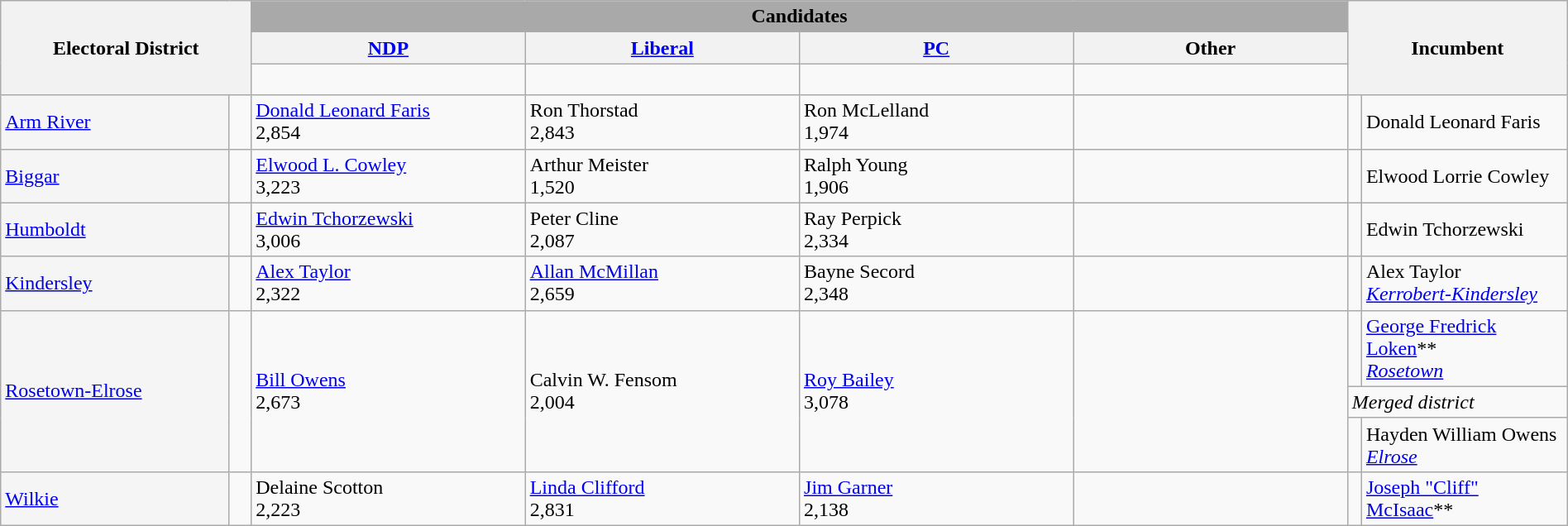<table class="wikitable" style="width:100%">
<tr>
<th style="width:16%;" style="background:darkgrey;" rowspan=3 colspan=2>Electoral District</th>
<th style="background:darkgrey;" colspan=4>Candidates</th>
<th style="width:14%;" style="background:darkgrey;" rowspan=3 colspan=2>Incumbent</th>
</tr>
<tr>
<th style="width:17.5%;"><a href='#'>NDP</a></th>
<th style="width:17.5%;"><a href='#'>Liberal</a></th>
<th style="width:17.5%;"><a href='#'>PC</a></th>
<th style="width:17.5%;">Other</th>
</tr>
<tr>
<td> </td>
<td> </td>
<td> </td>
<td> </td>
</tr>
<tr>
<td bgcolor=whitesmoke><a href='#'>Arm River</a></td>
<td> </td>
<td><a href='#'>Donald Leonard Faris</a><br>2,854</td>
<td>Ron Thorstad<br>2,843</td>
<td>Ron McLelland<br>1,974</td>
<td></td>
<td> </td>
<td>Donald Leonard Faris</td>
</tr>
<tr>
<td bgcolor=whitesmoke><a href='#'>Biggar</a></td>
<td> </td>
<td><a href='#'>Elwood L. Cowley</a><br>3,223</td>
<td>Arthur Meister<br>1,520</td>
<td>Ralph Young<br>1,906</td>
<td></td>
<td> </td>
<td>Elwood Lorrie Cowley</td>
</tr>
<tr>
<td bgcolor=whitesmoke><a href='#'>Humboldt</a></td>
<td> </td>
<td><a href='#'>Edwin Tchorzewski</a><br>3,006</td>
<td>Peter Cline<br>2,087</td>
<td>Ray Perpick<br>2,334</td>
<td></td>
<td> </td>
<td>Edwin Tchorzewski</td>
</tr>
<tr>
<td bgcolor=whitesmoke><a href='#'>Kindersley</a></td>
<td> </td>
<td><a href='#'>Alex Taylor</a><br>2,322</td>
<td><a href='#'>Allan McMillan</a><br>2,659</td>
<td>Bayne Secord<br>2,348</td>
<td></td>
<td> </td>
<td>Alex Taylor<br><span><em><a href='#'>Kerrobert-Kindersley</a></em></span></td>
</tr>
<tr>
<td rowspan=3 style="background:whitesmoke;"><a href='#'>Rosetown-Elrose</a></td>
<td rowspan=3 > </td>
<td rowspan=3><a href='#'>Bill Owens</a><br>2,673</td>
<td rowspan=3>Calvin W. Fensom<br>2,004</td>
<td rowspan=3><a href='#'>Roy Bailey</a><br>3,078</td>
<td rowspan=3></td>
<td></td>
<td><a href='#'>George Fredrick Loken</a>**<br><span><em><a href='#'>Rosetown</a></em></span></td>
</tr>
<tr>
<td colspan=2><em>Merged district</em></td>
</tr>
<tr>
<td></td>
<td>Hayden William Owens<br><span><em><a href='#'>Elrose</a></em></span></td>
</tr>
<tr>
<td bgcolor=whitesmoke><a href='#'>Wilkie</a></td>
<td> </td>
<td>Delaine Scotton<br>2,223</td>
<td><a href='#'>Linda Clifford</a><br>2,831</td>
<td><a href='#'>Jim Garner</a><br>2,138</td>
<td></td>
<td> </td>
<td><a href='#'>Joseph "Cliff" McIsaac</a>**</td>
</tr>
</table>
